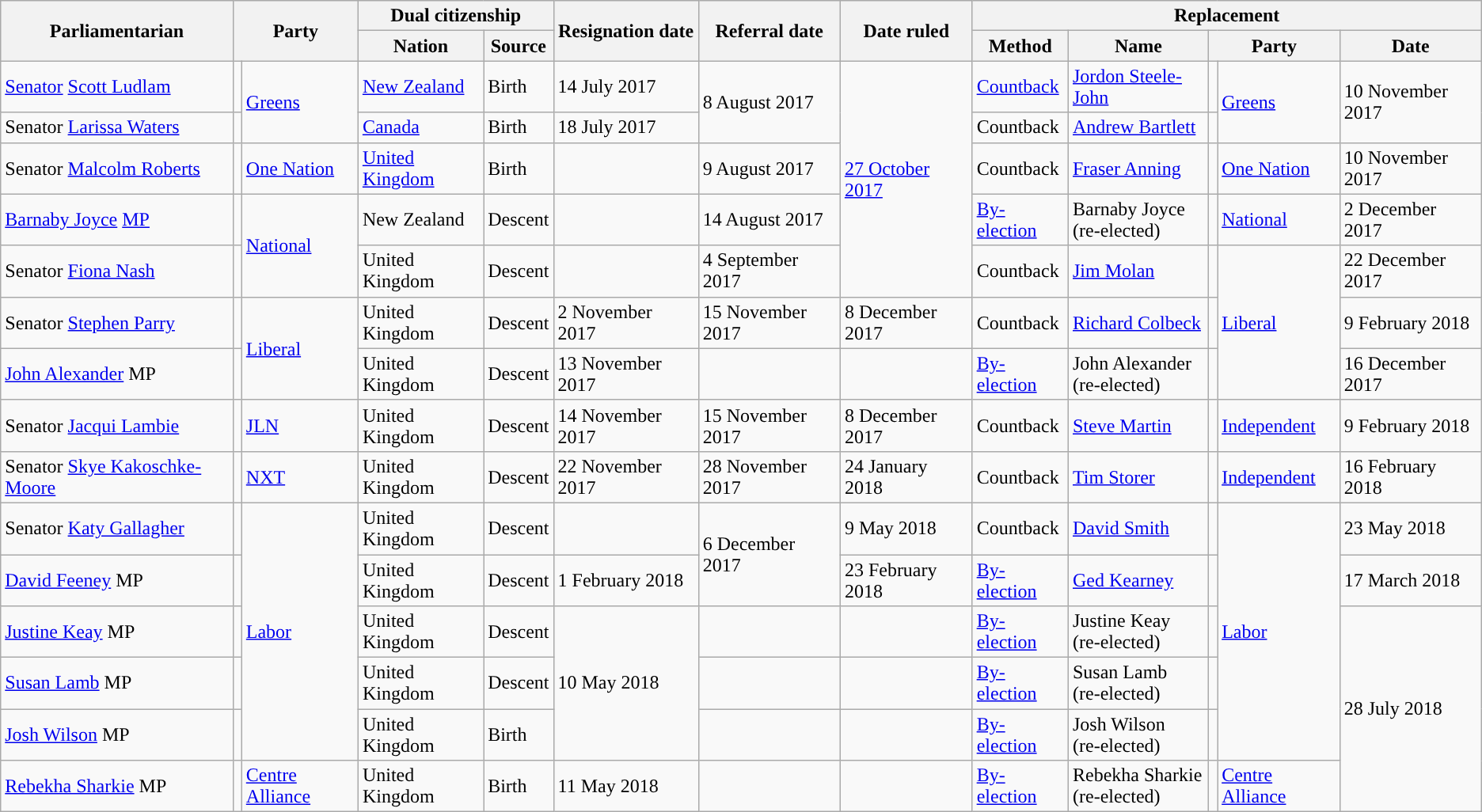<table class="wikitable sortable" style="border: none;">
<tr>
<th rowspan="2">Parliamentarian</th>
<th rowspan="2" colspan="2">Party</th>
<th colspan="2">Dual citizenship</th>
<th rowspan="2">Resignation date</th>
<th rowspan="2">Referral date</th>
<th rowspan="2">Date ruled</th>
<th colspan="5">Replacement</th>
</tr>
<tr>
<th>Nation</th>
<th>Source</th>
<th>Method</th>
<th>Name</th>
<th colspan="2">Party</th>
<th>Date</th>
</tr>
<tr>
<td><a href='#'>Senator</a> <a href='#'>Scott Ludlam</a></td>
<td style="background-color:"></td>
<td rowspan="2"><a href='#'>Greens</a></td>
<td><a href='#'>New Zealand</a></td>
<td>Birth</td>
<td>14 July 2017</td>
<td rowspan="2">8 August 2017</td>
<td rowspan="5"><a href='#'>27 October 2017</a></td>
<td><a href='#'>Countback</a></td>
<td><a href='#'>Jordon Steele-John</a></td>
<td style="background-color:"></td>
<td rowspan="2"><a href='#'>Greens</a></td>
<td rowspan="2">10 November 2017</td>
</tr>
<tr>
<td>Senator <a href='#'>Larissa Waters</a></td>
<td style="background-color:"></td>
<td><a href='#'>Canada</a></td>
<td>Birth</td>
<td>18 July 2017</td>
<td>Countback</td>
<td><a href='#'>Andrew Bartlett</a></td>
<td style="background-color:"></td>
</tr>
<tr>
<td>Senator <a href='#'>Malcolm Roberts</a></td>
<td style="background-color:"></td>
<td><a href='#'>One Nation</a></td>
<td><a href='#'>United Kingdom</a></td>
<td>Birth</td>
<td></td>
<td>9 August 2017</td>
<td>Countback</td>
<td><a href='#'>Fraser Anning</a></td>
<td style="background-color:"></td>
<td><a href='#'>One Nation</a></td>
<td>10 November 2017</td>
</tr>
<tr>
<td><a href='#'>Barnaby Joyce</a> <a href='#'>MP</a></td>
<td style="background-color:"></td>
<td rowspan="2"><a href='#'>National</a></td>
<td>New Zealand</td>
<td>Descent</td>
<td></td>
<td>14 August 2017</td>
<td><a href='#'>By-election</a></td>
<td>Barnaby Joyce<br>(re-elected)</td>
<td style="background-color:"></td>
<td><a href='#'>National</a></td>
<td>2 December 2017</td>
</tr>
<tr>
<td>Senator <a href='#'>Fiona Nash</a></td>
<td style="background-color:"></td>
<td>United Kingdom</td>
<td>Descent</td>
<td></td>
<td>4 September 2017</td>
<td>Countback</td>
<td><a href='#'>Jim Molan</a></td>
<td style="background-color:"></td>
<td rowspan="3"><a href='#'>Liberal</a></td>
<td>22 December 2017</td>
</tr>
<tr>
<td>Senator <a href='#'>Stephen Parry</a></td>
<td style="background-color:"></td>
<td rowspan="2"><a href='#'>Liberal</a></td>
<td>United Kingdom</td>
<td>Descent</td>
<td>2 November 2017</td>
<td>15 November 2017</td>
<td>8 December 2017</td>
<td>Countback</td>
<td><a href='#'>Richard Colbeck</a></td>
<td style="background-color:"></td>
<td>9 February 2018</td>
</tr>
<tr>
<td><a href='#'>John Alexander</a> MP</td>
<td style="background-color:"></td>
<td>United Kingdom</td>
<td>Descent</td>
<td>13 November 2017</td>
<td></td>
<td></td>
<td><a href='#'>By-election</a></td>
<td>John Alexander<br>(re-elected)</td>
<td style="background-color:"></td>
<td>16 December 2017</td>
</tr>
<tr>
<td>Senator <a href='#'>Jacqui Lambie</a></td>
<td style="background-color:"></td>
<td><a href='#'>JLN</a></td>
<td>United Kingdom</td>
<td>Descent</td>
<td>14 November 2017</td>
<td>15 November 2017</td>
<td>8 December 2017</td>
<td>Countback</td>
<td><a href='#'>Steve Martin</a></td>
<td style="background-color:"></td>
<td><a href='#'>Independent</a></td>
<td>9 February 2018</td>
</tr>
<tr>
<td>Senator <a href='#'>Skye Kakoschke-Moore</a></td>
<td style="background-color:"></td>
<td><a href='#'>NXT</a></td>
<td>United Kingdom</td>
<td>Descent</td>
<td>22 November 2017</td>
<td>28 November 2017</td>
<td>24 January 2018</td>
<td>Countback</td>
<td><a href='#'>Tim Storer</a></td>
<td style="background-color:"></td>
<td><a href='#'>Independent</a></td>
<td>16 February 2018</td>
</tr>
<tr>
<td>Senator <a href='#'>Katy Gallagher</a></td>
<td style="background-color:"></td>
<td rowspan="5"><a href='#'>Labor</a></td>
<td>United Kingdom</td>
<td>Descent</td>
<td></td>
<td rowspan="2">6 December 2017</td>
<td>9 May 2018</td>
<td>Countback</td>
<td><a href='#'>David Smith</a></td>
<td style="background-color:"></td>
<td rowspan="5"><a href='#'>Labor</a></td>
<td>23 May 2018</td>
</tr>
<tr>
<td><a href='#'>David Feeney</a> MP</td>
<td style="background-color:"></td>
<td>United Kingdom</td>
<td>Descent</td>
<td>1 February 2018</td>
<td>23 February 2018</td>
<td><a href='#'>By-election</a></td>
<td><a href='#'>Ged Kearney</a></td>
<td style="background-color:"></td>
<td>17 March 2018</td>
</tr>
<tr>
<td><a href='#'>Justine Keay</a> MP</td>
<td style="background-color:"></td>
<td>United Kingdom</td>
<td>Descent</td>
<td rowspan="3">10 May 2018</td>
<td></td>
<td></td>
<td><a href='#'>By-election</a></td>
<td>Justine Keay<br>(re-elected)</td>
<td style="background-color:"></td>
<td rowspan="4">28 July 2018</td>
</tr>
<tr>
<td><a href='#'>Susan Lamb</a> MP</td>
<td style="background-color:"></td>
<td>United Kingdom</td>
<td>Descent</td>
<td></td>
<td></td>
<td><a href='#'>By-election</a></td>
<td>Susan Lamb<br>(re-elected)</td>
<td style="background-color:"></td>
</tr>
<tr>
<td><a href='#'>Josh Wilson</a> MP</td>
<td style="background-color:"></td>
<td>United Kingdom</td>
<td>Birth</td>
<td></td>
<td></td>
<td><a href='#'>By-election</a></td>
<td>Josh Wilson<br>(re-elected)</td>
<td style="background-color:"></td>
</tr>
<tr>
<td><a href='#'>Rebekha Sharkie</a> MP</td>
<td style="background-color:"></td>
<td><a href='#'>Centre Alliance</a></td>
<td>United Kingdom</td>
<td>Birth</td>
<td>11 May 2018</td>
<td></td>
<td></td>
<td><a href='#'>By-election</a></td>
<td>Rebekha Sharkie<br>(re-elected)</td>
<td style="background-color:"></td>
<td><a href='#'>Centre Alliance</a></td>
</tr>
</table>
